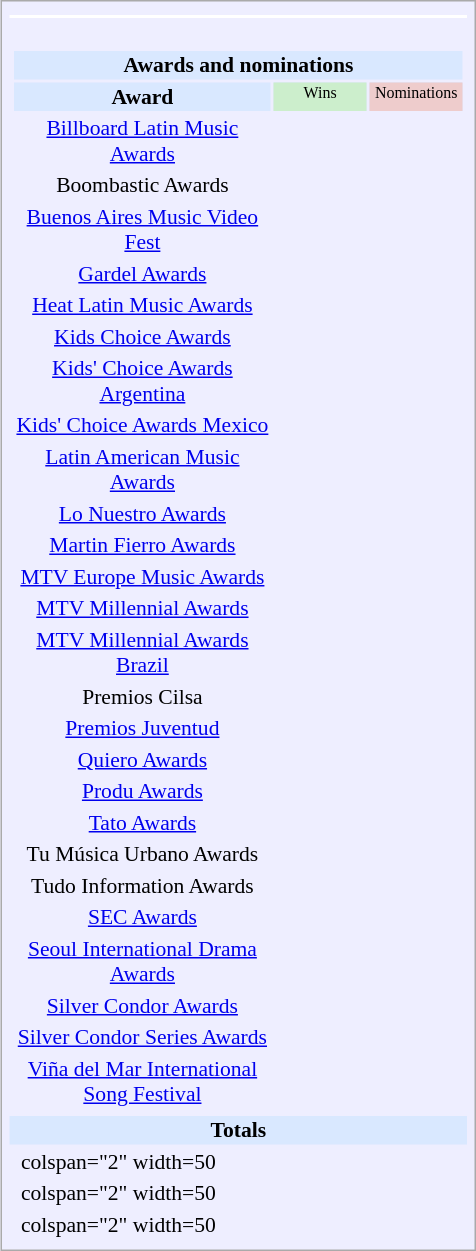<table class="infobox" style="width:22em; text-align:left; font-size:90%; vertical-align:middle; background:#eef;">
<tr>
<td></td>
</tr>
<tr style="background:white;">
<td colspan="3" style="text-align:center;"></td>
</tr>
<tr>
<td colspan="3"><br><table class="collapsible collapsed" style="width:100%;">
<tr>
<th colspan="3" style="background:#d9e8ff; text-align:center;">Awards and nominations</th>
</tr>
<tr style="background:#d9e8ff; text-align:center;">
<th style="vertical-align: middle;">Award</th>
<td style="background:#cec; font-size:8pt; width:60px;">Wins</td>
<td style="background:#ecc; font-size:8pt; width:60px;">Nominations</td>
</tr>
<tr>
<td style="text-align:center;"><a href='#'>Billboard Latin Music Awards</a></td>
<td></td>
<td></td>
</tr>
<tr>
<td style="text-align:center;">Boombastic Awards</td>
<td></td>
<td></td>
</tr>
<tr>
<td style="text-align:center;"><a href='#'>Buenos Aires Music Video Fest</a></td>
<td></td>
<td></td>
</tr>
<tr>
<td style="text-align:center;"><a href='#'>Gardel Awards</a></td>
<td></td>
<td></td>
</tr>
<tr>
<td style="text-align:center;"><a href='#'>Heat Latin Music Awards</a></td>
<td></td>
<td></td>
</tr>
<tr>
<td style="text-align:center;"><a href='#'>Kids Choice Awards</a></td>
<td></td>
<td></td>
</tr>
<tr>
<td style="text-align:center;"><a href='#'>Kids' Choice Awards Argentina</a></td>
<td></td>
<td></td>
</tr>
<tr>
<td style="text-align:center;"><a href='#'>Kids' Choice Awards Mexico</a></td>
<td></td>
<td></td>
</tr>
<tr>
<td style="text-align:center;"><a href='#'>Latin American Music Awards</a></td>
<td></td>
<td></td>
</tr>
<tr>
<td style="text-align:center;"><a href='#'>Lo Nuestro Awards</a></td>
<td></td>
<td></td>
</tr>
<tr>
<td style="text-align:center;"><a href='#'>Martin Fierro Awards</a></td>
<td></td>
<td></td>
</tr>
<tr>
<td style="text-align:center;"><a href='#'>MTV Europe Music Awards</a></td>
<td></td>
<td></td>
</tr>
<tr>
<td style="text-align:center;"><a href='#'>MTV Millennial Awards</a></td>
<td></td>
<td></td>
</tr>
<tr>
<td style="text-align:center;"><a href='#'>MTV Millennial Awards Brazil</a></td>
<td></td>
<td></td>
</tr>
<tr>
<td style="text-align:center;">Premios Cilsa</td>
<td></td>
<td></td>
</tr>
<tr>
<td style="text-align:center;"><a href='#'>Premios Juventud</a></td>
<td></td>
<td></td>
</tr>
<tr>
<td style="text-align:center;"><a href='#'>Quiero Awards</a></td>
<td></td>
<td></td>
</tr>
<tr>
<td style="text-align:center;"><a href='#'>Produ Awards</a></td>
<td></td>
<td></td>
</tr>
<tr>
<td style="text-align:center;"><a href='#'>Tato Awards</a></td>
<td></td>
<td></td>
</tr>
<tr>
<td style="text-align:center;">Tu Música Urbano Awards</td>
<td></td>
<td></td>
</tr>
<tr>
<td style="text-align:center;">Tudo Information Awards</td>
<td></td>
<td></td>
</tr>
<tr>
<td style="text-align:center;"><a href='#'>SEC Awards</a></td>
<td></td>
<td></td>
</tr>
<tr>
<td style="text-align:center;"><a href='#'>Seoul International Drama Awards</a></td>
<td></td>
<td></td>
</tr>
<tr>
<td style="text-align:center;"><a href='#'>Silver Condor Awards</a></td>
<td></td>
<td></td>
</tr>
<tr>
<td style="text-align:center;"><a href='#'>Silver Condor Series Awards</a></td>
<td></td>
<td></td>
</tr>
<tr>
<td style="text-align:center;"><a href='#'>Viña del Mar International Song Festival</a></td>
<td></td>
<td></td>
</tr>
</table>
</td>
</tr>
<tr style="background:#d9e8ff;">
<td colspan="3" style="text-align:center;"><strong>Totals</strong></td>
</tr>
<tr>
<td></td>
<td>colspan="2" width=50 </td>
</tr>
<tr>
<td></td>
<td>colspan="2" width=50 </td>
</tr>
<tr>
<td></td>
<td>colspan="2" width=50 </td>
</tr>
<tr>
</tr>
</table>
